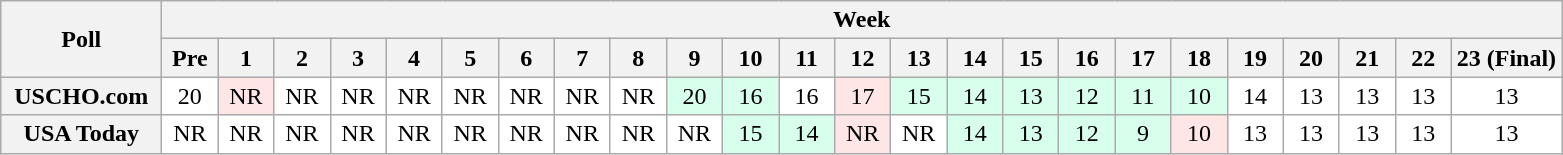<table class="wikitable" style="white-space:nowrap;">
<tr>
<th scope="col" width="100" rowspan="2">Poll</th>
<th colspan="25">Week</th>
</tr>
<tr>
<th scope="col" width="30">Pre</th>
<th scope="col" width="30">1</th>
<th scope="col" width="30">2</th>
<th scope="col" width="30">3</th>
<th scope="col" width="30">4</th>
<th scope="col" width="30">5</th>
<th scope="col" width="30">6</th>
<th scope="col" width="30">7</th>
<th scope="col" width="30">8</th>
<th scope="col" width="30">9</th>
<th scope="col" width="30">10</th>
<th scope="col" width="30">11</th>
<th scope="col" width="30">12</th>
<th scope="col" width="30">13</th>
<th scope="col" width="30">14</th>
<th scope="col" width="30">15</th>
<th scope="col" width="30">16</th>
<th scope="col" width="30">17</th>
<th scope="col" width="30">18</th>
<th scope="col" width="30">19</th>
<th scope="col" width="30">20</th>
<th scope="col" width="30">21</th>
<th scope="col" width="30">22</th>
<th scope="col" width="30">23 (Final)</th>
</tr>
<tr style="text-align:center;">
<th>USCHO.com</th>
<td bgcolor=FFFFFF>20</td>
<td bgcolor=FFE6E6>NR</td>
<td bgcolor=FFFFFF>NR</td>
<td bgcolor=FFFFFF>NR</td>
<td bgcolor=FFFFFF>NR</td>
<td bgcolor=FFFFFF>NR</td>
<td bgcolor=FFFFFF>NR</td>
<td bgcolor=FFFFFF>NR</td>
<td bgcolor=FFFFFF>NR</td>
<td bgcolor=D8FFEB>20</td>
<td bgcolor=D8FFEB>16</td>
<td bgcolor=FFFFFF>16</td>
<td bgcolor=FFE6E6>17</td>
<td bgcolor=D8FFEB>15</td>
<td bgcolor=D8FFEB>14</td>
<td bgcolor=D8FFEB>13</td>
<td bgcolor=D8FFEB>12</td>
<td bgcolor=D8FFEB>11</td>
<td bgcolor=D8FFEB>10</td>
<td bgcolor=FFFFFF>14</td>
<td bgcolor=FFFFFF>13</td>
<td bgcolor=FFFFFF>13</td>
<td bgcolor=FFFFFF>13</td>
<td bgcolor=FFFFFF>13</td>
</tr>
<tr style="text-align:center;">
<th>USA Today</th>
<td bgcolor=FFFFFF>NR</td>
<td bgcolor=FFFFFF>NR</td>
<td bgcolor=FFFFFF>NR</td>
<td bgcolor=FFFFFF>NR</td>
<td bgcolor=FFFFFF>NR</td>
<td bgcolor=FFFFFF>NR</td>
<td bgcolor=FFFFFF>NR</td>
<td bgcolor=FFFFFF>NR</td>
<td bgcolor=FFFFFF>NR</td>
<td bgcolor=FFFFFF>NR</td>
<td bgcolor=D8FFEB>15</td>
<td bgcolor=D8FFEB>14</td>
<td bgcolor=FFE6E6>NR</td>
<td bgcolor=FFFFFF>NR</td>
<td bgcolor=D8FFEB>14</td>
<td bgcolor=D8FFEB>13</td>
<td bgcolor=D8FFEB>12</td>
<td bgcolor=D8FFEB>9</td>
<td bgcolor=FFE6E6>10</td>
<td bgcolor=FFFFFF>13</td>
<td bgcolor=FFFFFF>13</td>
<td bgcolor=FFFFFF>13</td>
<td bgcolor=FFFFFF>13</td>
<td bgcolor=FFFFFF>13</td>
</tr>
</table>
